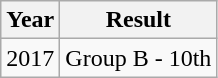<table class="wikitable">
<tr>
<th>Year</th>
<th>Result</th>
</tr>
<tr>
<td>2017</td>
<td>Group B -  10th</td>
</tr>
</table>
